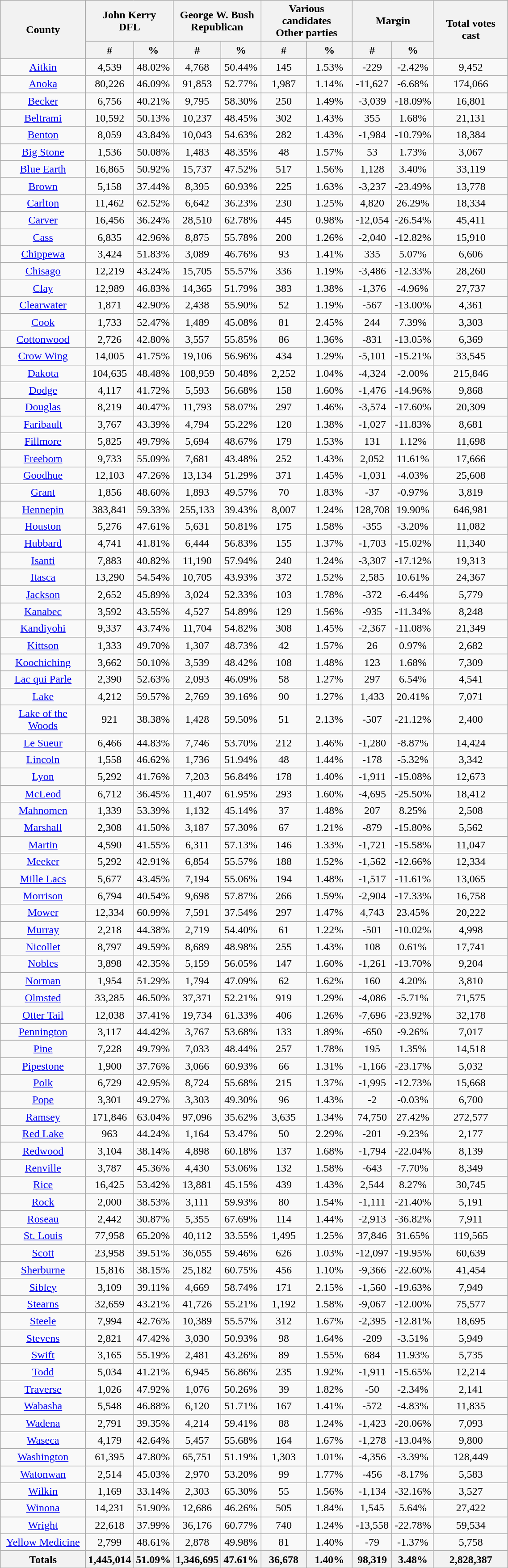<table width="60%"  class="wikitable sortable" style="text-align:center">
<tr>
<th style="text-align:center;" rowspan="2">County</th>
<th style="text-align:center;" colspan="2">John Kerry<br>DFL</th>
<th style="text-align:center;" colspan="2">George W. Bush<br>Republican</th>
<th style="text-align:center;" colspan="2">Various candidates<br>Other parties</th>
<th style="text-align:center;" colspan="2">Margin</th>
<th style="text-align:center;" rowspan="2">Total votes cast</th>
</tr>
<tr>
<th style="text-align:center;" data-sort-type="number">#</th>
<th style="text-align:center;" data-sort-type="number">%</th>
<th style="text-align:center;" data-sort-type="number">#</th>
<th style="text-align:center;" data-sort-type="number">%</th>
<th style="text-align:center;" data-sort-type="number">#</th>
<th style="text-align:center;" data-sort-type="number">%</th>
<th style="text-align:center;" data-sort-type="number">#</th>
<th style="text-align:center;" data-sort-type="number">%</th>
</tr>
<tr style="text-align:center;">
<td><a href='#'>Aitkin</a></td>
<td>4,539</td>
<td>48.02%</td>
<td>4,768</td>
<td>50.44%</td>
<td>145</td>
<td>1.53%</td>
<td>-229</td>
<td>-2.42%</td>
<td>9,452</td>
</tr>
<tr style="text-align:center;">
<td><a href='#'>Anoka</a></td>
<td>80,226</td>
<td>46.09%</td>
<td>91,853</td>
<td>52.77%</td>
<td>1,987</td>
<td>1.14%</td>
<td>-11,627</td>
<td>-6.68%</td>
<td>174,066</td>
</tr>
<tr style="text-align:center;">
<td><a href='#'>Becker</a></td>
<td>6,756</td>
<td>40.21%</td>
<td>9,795</td>
<td>58.30%</td>
<td>250</td>
<td>1.49%</td>
<td>-3,039</td>
<td>-18.09%</td>
<td>16,801</td>
</tr>
<tr style="text-align:center;">
<td><a href='#'>Beltrami</a></td>
<td>10,592</td>
<td>50.13%</td>
<td>10,237</td>
<td>48.45%</td>
<td>302</td>
<td>1.43%</td>
<td>355</td>
<td>1.68%</td>
<td>21,131</td>
</tr>
<tr style="text-align:center;">
<td><a href='#'>Benton</a></td>
<td>8,059</td>
<td>43.84%</td>
<td>10,043</td>
<td>54.63%</td>
<td>282</td>
<td>1.43%</td>
<td>-1,984</td>
<td>-10.79%</td>
<td>18,384</td>
</tr>
<tr style="text-align:center;">
<td><a href='#'>Big Stone</a></td>
<td>1,536</td>
<td>50.08%</td>
<td>1,483</td>
<td>48.35%</td>
<td>48</td>
<td>1.57%</td>
<td>53</td>
<td>1.73%</td>
<td>3,067</td>
</tr>
<tr style="text-align:center;">
<td><a href='#'>Blue Earth</a></td>
<td>16,865</td>
<td>50.92%</td>
<td>15,737</td>
<td>47.52%</td>
<td>517</td>
<td>1.56%</td>
<td>1,128</td>
<td>3.40%</td>
<td>33,119</td>
</tr>
<tr style="text-align:center;">
<td><a href='#'>Brown</a></td>
<td>5,158</td>
<td>37.44%</td>
<td>8,395</td>
<td>60.93%</td>
<td>225</td>
<td>1.63%</td>
<td>-3,237</td>
<td>-23.49%</td>
<td>13,778</td>
</tr>
<tr style="text-align:center;">
<td><a href='#'>Carlton</a></td>
<td>11,462</td>
<td>62.52%</td>
<td>6,642</td>
<td>36.23%</td>
<td>230</td>
<td>1.25%</td>
<td>4,820</td>
<td>26.29%</td>
<td>18,334</td>
</tr>
<tr style="text-align:center;">
<td><a href='#'>Carver</a></td>
<td>16,456</td>
<td>36.24%</td>
<td>28,510</td>
<td>62.78%</td>
<td>445</td>
<td>0.98%</td>
<td>-12,054</td>
<td>-26.54%</td>
<td>45,411</td>
</tr>
<tr style="text-align:center;">
<td><a href='#'>Cass</a></td>
<td>6,835</td>
<td>42.96%</td>
<td>8,875</td>
<td>55.78%</td>
<td>200</td>
<td>1.26%</td>
<td>-2,040</td>
<td>-12.82%</td>
<td>15,910</td>
</tr>
<tr style="text-align:center;">
<td><a href='#'>Chippewa</a></td>
<td>3,424</td>
<td>51.83%</td>
<td>3,089</td>
<td>46.76%</td>
<td>93</td>
<td>1.41%</td>
<td>335</td>
<td>5.07%</td>
<td>6,606</td>
</tr>
<tr style="text-align:center;">
<td><a href='#'>Chisago</a></td>
<td>12,219</td>
<td>43.24%</td>
<td>15,705</td>
<td>55.57%</td>
<td>336</td>
<td>1.19%</td>
<td>-3,486</td>
<td>-12.33%</td>
<td>28,260</td>
</tr>
<tr style="text-align:center;">
<td><a href='#'>Clay</a></td>
<td>12,989</td>
<td>46.83%</td>
<td>14,365</td>
<td>51.79%</td>
<td>383</td>
<td>1.38%</td>
<td>-1,376</td>
<td>-4.96%</td>
<td>27,737</td>
</tr>
<tr style="text-align:center;">
<td><a href='#'>Clearwater</a></td>
<td>1,871</td>
<td>42.90%</td>
<td>2,438</td>
<td>55.90%</td>
<td>52</td>
<td>1.19%</td>
<td>-567</td>
<td>-13.00%</td>
<td>4,361</td>
</tr>
<tr style="text-align:center;">
<td><a href='#'>Cook</a></td>
<td>1,733</td>
<td>52.47%</td>
<td>1,489</td>
<td>45.08%</td>
<td>81</td>
<td>2.45%</td>
<td>244</td>
<td>7.39%</td>
<td>3,303</td>
</tr>
<tr style="text-align:center;">
<td><a href='#'>Cottonwood</a></td>
<td>2,726</td>
<td>42.80%</td>
<td>3,557</td>
<td>55.85%</td>
<td>86</td>
<td>1.36%</td>
<td>-831</td>
<td>-13.05%</td>
<td>6,369</td>
</tr>
<tr style="text-align:center;">
<td><a href='#'>Crow Wing</a></td>
<td>14,005</td>
<td>41.75%</td>
<td>19,106</td>
<td>56.96%</td>
<td>434</td>
<td>1.29%</td>
<td>-5,101</td>
<td>-15.21%</td>
<td>33,545</td>
</tr>
<tr style="text-align:center;">
<td><a href='#'>Dakota</a></td>
<td>104,635</td>
<td>48.48%</td>
<td>108,959</td>
<td>50.48%</td>
<td>2,252</td>
<td>1.04%</td>
<td>-4,324</td>
<td>-2.00%</td>
<td>215,846</td>
</tr>
<tr style="text-align:center;">
<td><a href='#'>Dodge</a></td>
<td>4,117</td>
<td>41.72%</td>
<td>5,593</td>
<td>56.68%</td>
<td>158</td>
<td>1.60%</td>
<td>-1,476</td>
<td>-14.96%</td>
<td>9,868</td>
</tr>
<tr style="text-align:center;">
<td><a href='#'>Douglas</a></td>
<td>8,219</td>
<td>40.47%</td>
<td>11,793</td>
<td>58.07%</td>
<td>297</td>
<td>1.46%</td>
<td>-3,574</td>
<td>-17.60%</td>
<td>20,309</td>
</tr>
<tr style="text-align:center;">
<td><a href='#'>Faribault</a></td>
<td>3,767</td>
<td>43.39%</td>
<td>4,794</td>
<td>55.22%</td>
<td>120</td>
<td>1.38%</td>
<td>-1,027</td>
<td>-11.83%</td>
<td>8,681</td>
</tr>
<tr style="text-align:center;">
<td><a href='#'>Fillmore</a></td>
<td>5,825</td>
<td>49.79%</td>
<td>5,694</td>
<td>48.67%</td>
<td>179</td>
<td>1.53%</td>
<td>131</td>
<td>1.12%</td>
<td>11,698</td>
</tr>
<tr style="text-align:center;">
<td><a href='#'>Freeborn</a></td>
<td>9,733</td>
<td>55.09%</td>
<td>7,681</td>
<td>43.48%</td>
<td>252</td>
<td>1.43%</td>
<td>2,052</td>
<td>11.61%</td>
<td>17,666</td>
</tr>
<tr style="text-align:center;">
<td><a href='#'>Goodhue</a></td>
<td>12,103</td>
<td>47.26%</td>
<td>13,134</td>
<td>51.29%</td>
<td>371</td>
<td>1.45%</td>
<td>-1,031</td>
<td>-4.03%</td>
<td>25,608</td>
</tr>
<tr style="text-align:center;">
<td><a href='#'>Grant</a></td>
<td>1,856</td>
<td>48.60%</td>
<td>1,893</td>
<td>49.57%</td>
<td>70</td>
<td>1.83%</td>
<td>-37</td>
<td>-0.97%</td>
<td>3,819</td>
</tr>
<tr style="text-align:center;">
<td><a href='#'>Hennepin</a></td>
<td>383,841</td>
<td>59.33%</td>
<td>255,133</td>
<td>39.43%</td>
<td>8,007</td>
<td>1.24%</td>
<td>128,708</td>
<td>19.90%</td>
<td>646,981</td>
</tr>
<tr style="text-align:center;">
<td><a href='#'>Houston</a></td>
<td>5,276</td>
<td>47.61%</td>
<td>5,631</td>
<td>50.81%</td>
<td>175</td>
<td>1.58%</td>
<td>-355</td>
<td>-3.20%</td>
<td>11,082</td>
</tr>
<tr style="text-align:center;">
<td><a href='#'>Hubbard</a></td>
<td>4,741</td>
<td>41.81%</td>
<td>6,444</td>
<td>56.83%</td>
<td>155</td>
<td>1.37%</td>
<td>-1,703</td>
<td>-15.02%</td>
<td>11,340</td>
</tr>
<tr style="text-align:center;">
<td><a href='#'>Isanti</a></td>
<td>7,883</td>
<td>40.82%</td>
<td>11,190</td>
<td>57.94%</td>
<td>240</td>
<td>1.24%</td>
<td>-3,307</td>
<td>-17.12%</td>
<td>19,313</td>
</tr>
<tr style="text-align:center;">
<td><a href='#'>Itasca</a></td>
<td>13,290</td>
<td>54.54%</td>
<td>10,705</td>
<td>43.93%</td>
<td>372</td>
<td>1.52%</td>
<td>2,585</td>
<td>10.61%</td>
<td>24,367</td>
</tr>
<tr style="text-align:center;">
<td><a href='#'>Jackson</a></td>
<td>2,652</td>
<td>45.89%</td>
<td>3,024</td>
<td>52.33%</td>
<td>103</td>
<td>1.78%</td>
<td>-372</td>
<td>-6.44%</td>
<td>5,779</td>
</tr>
<tr style="text-align:center;">
<td><a href='#'>Kanabec</a></td>
<td>3,592</td>
<td>43.55%</td>
<td>4,527</td>
<td>54.89%</td>
<td>129</td>
<td>1.56%</td>
<td>-935</td>
<td>-11.34%</td>
<td>8,248</td>
</tr>
<tr style="text-align:center;">
<td><a href='#'>Kandiyohi</a></td>
<td>9,337</td>
<td>43.74%</td>
<td>11,704</td>
<td>54.82%</td>
<td>308</td>
<td>1.45%</td>
<td>-2,367</td>
<td>-11.08%</td>
<td>21,349</td>
</tr>
<tr style="text-align:center;">
<td><a href='#'>Kittson</a></td>
<td>1,333</td>
<td>49.70%</td>
<td>1,307</td>
<td>48.73%</td>
<td>42</td>
<td>1.57%</td>
<td>26</td>
<td>0.97%</td>
<td>2,682</td>
</tr>
<tr style="text-align:center;">
<td><a href='#'>Koochiching</a></td>
<td>3,662</td>
<td>50.10%</td>
<td>3,539</td>
<td>48.42%</td>
<td>108</td>
<td>1.48%</td>
<td>123</td>
<td>1.68%</td>
<td>7,309</td>
</tr>
<tr style="text-align:center;">
<td><a href='#'>Lac qui Parle</a></td>
<td>2,390</td>
<td>52.63%</td>
<td>2,093</td>
<td>46.09%</td>
<td>58</td>
<td>1.27%</td>
<td>297</td>
<td>6.54%</td>
<td>4,541</td>
</tr>
<tr style="text-align:center;">
<td><a href='#'>Lake</a></td>
<td>4,212</td>
<td>59.57%</td>
<td>2,769</td>
<td>39.16%</td>
<td>90</td>
<td>1.27%</td>
<td>1,433</td>
<td>20.41%</td>
<td>7,071</td>
</tr>
<tr style="text-align:center;">
<td><a href='#'>Lake of the Woods</a></td>
<td>921</td>
<td>38.38%</td>
<td>1,428</td>
<td>59.50%</td>
<td>51</td>
<td>2.13%</td>
<td>-507</td>
<td>-21.12%</td>
<td>2,400</td>
</tr>
<tr style="text-align:center;">
<td><a href='#'>Le Sueur</a></td>
<td>6,466</td>
<td>44.83%</td>
<td>7,746</td>
<td>53.70%</td>
<td>212</td>
<td>1.46%</td>
<td>-1,280</td>
<td>-8.87%</td>
<td>14,424</td>
</tr>
<tr style="text-align:center;">
<td><a href='#'>Lincoln</a></td>
<td>1,558</td>
<td>46.62%</td>
<td>1,736</td>
<td>51.94%</td>
<td>48</td>
<td>1.44%</td>
<td>-178</td>
<td>-5.32%</td>
<td>3,342</td>
</tr>
<tr style="text-align:center;">
<td><a href='#'>Lyon</a></td>
<td>5,292</td>
<td>41.76%</td>
<td>7,203</td>
<td>56.84%</td>
<td>178</td>
<td>1.40%</td>
<td>-1,911</td>
<td>-15.08%</td>
<td>12,673</td>
</tr>
<tr style="text-align:center;">
<td><a href='#'>McLeod</a></td>
<td>6,712</td>
<td>36.45%</td>
<td>11,407</td>
<td>61.95%</td>
<td>293</td>
<td>1.60%</td>
<td>-4,695</td>
<td>-25.50%</td>
<td>18,412</td>
</tr>
<tr style="text-align:center;">
<td><a href='#'>Mahnomen</a></td>
<td>1,339</td>
<td>53.39%</td>
<td>1,132</td>
<td>45.14%</td>
<td>37</td>
<td>1.48%</td>
<td>207</td>
<td>8.25%</td>
<td>2,508</td>
</tr>
<tr style="text-align:center;">
<td><a href='#'>Marshall</a></td>
<td>2,308</td>
<td>41.50%</td>
<td>3,187</td>
<td>57.30%</td>
<td>67</td>
<td>1.21%</td>
<td>-879</td>
<td>-15.80%</td>
<td>5,562</td>
</tr>
<tr style="text-align:center;">
<td><a href='#'>Martin</a></td>
<td>4,590</td>
<td>41.55%</td>
<td>6,311</td>
<td>57.13%</td>
<td>146</td>
<td>1.33%</td>
<td>-1,721</td>
<td>-15.58%</td>
<td>11,047</td>
</tr>
<tr style="text-align:center;">
<td><a href='#'>Meeker</a></td>
<td>5,292</td>
<td>42.91%</td>
<td>6,854</td>
<td>55.57%</td>
<td>188</td>
<td>1.52%</td>
<td>-1,562</td>
<td>-12.66%</td>
<td>12,334</td>
</tr>
<tr style="text-align:center;">
<td><a href='#'>Mille Lacs</a></td>
<td>5,677</td>
<td>43.45%</td>
<td>7,194</td>
<td>55.06%</td>
<td>194</td>
<td>1.48%</td>
<td>-1,517</td>
<td>-11.61%</td>
<td>13,065</td>
</tr>
<tr style="text-align:center;">
<td><a href='#'>Morrison</a></td>
<td>6,794</td>
<td>40.54%</td>
<td>9,698</td>
<td>57.87%</td>
<td>266</td>
<td>1.59%</td>
<td>-2,904</td>
<td>-17.33%</td>
<td>16,758</td>
</tr>
<tr style="text-align:center;">
<td><a href='#'>Mower</a></td>
<td>12,334</td>
<td>60.99%</td>
<td>7,591</td>
<td>37.54%</td>
<td>297</td>
<td>1.47%</td>
<td>4,743</td>
<td>23.45%</td>
<td>20,222</td>
</tr>
<tr style="text-align:center;">
<td><a href='#'>Murray</a></td>
<td>2,218</td>
<td>44.38%</td>
<td>2,719</td>
<td>54.40%</td>
<td>61</td>
<td>1.22%</td>
<td>-501</td>
<td>-10.02%</td>
<td>4,998</td>
</tr>
<tr style="text-align:center;">
<td><a href='#'>Nicollet</a></td>
<td>8,797</td>
<td>49.59%</td>
<td>8,689</td>
<td>48.98%</td>
<td>255</td>
<td>1.43%</td>
<td>108</td>
<td>0.61%</td>
<td>17,741</td>
</tr>
<tr style="text-align:center;">
<td><a href='#'>Nobles</a></td>
<td>3,898</td>
<td>42.35%</td>
<td>5,159</td>
<td>56.05%</td>
<td>147</td>
<td>1.60%</td>
<td>-1,261</td>
<td>-13.70%</td>
<td>9,204</td>
</tr>
<tr style="text-align:center;">
<td><a href='#'>Norman</a></td>
<td>1,954</td>
<td>51.29%</td>
<td>1,794</td>
<td>47.09%</td>
<td>62</td>
<td>1.62%</td>
<td>160</td>
<td>4.20%</td>
<td>3,810</td>
</tr>
<tr style="text-align:center;">
<td><a href='#'>Olmsted</a></td>
<td>33,285</td>
<td>46.50%</td>
<td>37,371</td>
<td>52.21%</td>
<td>919</td>
<td>1.29%</td>
<td>-4,086</td>
<td>-5.71%</td>
<td>71,575</td>
</tr>
<tr style="text-align:center;">
<td><a href='#'>Otter Tail</a></td>
<td>12,038</td>
<td>37.41%</td>
<td>19,734</td>
<td>61.33%</td>
<td>406</td>
<td>1.26%</td>
<td>-7,696</td>
<td>-23.92%</td>
<td>32,178</td>
</tr>
<tr style="text-align:center;">
<td><a href='#'>Pennington</a></td>
<td>3,117</td>
<td>44.42%</td>
<td>3,767</td>
<td>53.68%</td>
<td>133</td>
<td>1.89%</td>
<td>-650</td>
<td>-9.26%</td>
<td>7,017</td>
</tr>
<tr style="text-align:center;">
<td><a href='#'>Pine</a></td>
<td>7,228</td>
<td>49.79%</td>
<td>7,033</td>
<td>48.44%</td>
<td>257</td>
<td>1.78%</td>
<td>195</td>
<td>1.35%</td>
<td>14,518</td>
</tr>
<tr style="text-align:center;">
<td><a href='#'>Pipestone</a></td>
<td>1,900</td>
<td>37.76%</td>
<td>3,066</td>
<td>60.93%</td>
<td>66</td>
<td>1.31%</td>
<td>-1,166</td>
<td>-23.17%</td>
<td>5,032</td>
</tr>
<tr style="text-align:center;">
<td><a href='#'>Polk</a></td>
<td>6,729</td>
<td>42.95%</td>
<td>8,724</td>
<td>55.68%</td>
<td>215</td>
<td>1.37%</td>
<td>-1,995</td>
<td>-12.73%</td>
<td>15,668</td>
</tr>
<tr style="text-align:center;">
<td><a href='#'>Pope</a></td>
<td>3,301</td>
<td>49.27%</td>
<td>3,303</td>
<td>49.30%</td>
<td>96</td>
<td>1.43%</td>
<td>-2</td>
<td>-0.03%</td>
<td>6,700</td>
</tr>
<tr style="text-align:center;">
<td><a href='#'>Ramsey</a></td>
<td>171,846</td>
<td>63.04%</td>
<td>97,096</td>
<td>35.62%</td>
<td>3,635</td>
<td>1.34%</td>
<td>74,750</td>
<td>27.42%</td>
<td>272,577</td>
</tr>
<tr style="text-align:center;">
<td><a href='#'>Red Lake</a></td>
<td>963</td>
<td>44.24%</td>
<td>1,164</td>
<td>53.47%</td>
<td>50</td>
<td>2.29%</td>
<td>-201</td>
<td>-9.23%</td>
<td>2,177</td>
</tr>
<tr style="text-align:center;">
<td><a href='#'>Redwood</a></td>
<td>3,104</td>
<td>38.14%</td>
<td>4,898</td>
<td>60.18%</td>
<td>137</td>
<td>1.68%</td>
<td>-1,794</td>
<td>-22.04%</td>
<td>8,139</td>
</tr>
<tr style="text-align:center;">
<td><a href='#'>Renville</a></td>
<td>3,787</td>
<td>45.36%</td>
<td>4,430</td>
<td>53.06%</td>
<td>132</td>
<td>1.58%</td>
<td>-643</td>
<td>-7.70%</td>
<td>8,349</td>
</tr>
<tr style="text-align:center;">
<td><a href='#'>Rice</a></td>
<td>16,425</td>
<td>53.42%</td>
<td>13,881</td>
<td>45.15%</td>
<td>439</td>
<td>1.43%</td>
<td>2,544</td>
<td>8.27%</td>
<td>30,745</td>
</tr>
<tr style="text-align:center;">
<td><a href='#'>Rock</a></td>
<td>2,000</td>
<td>38.53%</td>
<td>3,111</td>
<td>59.93%</td>
<td>80</td>
<td>1.54%</td>
<td>-1,111</td>
<td>-21.40%</td>
<td>5,191</td>
</tr>
<tr style="text-align:center;">
<td><a href='#'>Roseau</a></td>
<td>2,442</td>
<td>30.87%</td>
<td>5,355</td>
<td>67.69%</td>
<td>114</td>
<td>1.44%</td>
<td>-2,913</td>
<td>-36.82%</td>
<td>7,911</td>
</tr>
<tr style="text-align:center;">
<td><a href='#'>St. Louis</a></td>
<td>77,958</td>
<td>65.20%</td>
<td>40,112</td>
<td>33.55%</td>
<td>1,495</td>
<td>1.25%</td>
<td>37,846</td>
<td>31.65%</td>
<td>119,565</td>
</tr>
<tr style="text-align:center;">
<td><a href='#'>Scott</a></td>
<td>23,958</td>
<td>39.51%</td>
<td>36,055</td>
<td>59.46%</td>
<td>626</td>
<td>1.03%</td>
<td>-12,097</td>
<td>-19.95%</td>
<td>60,639</td>
</tr>
<tr style="text-align:center;">
<td><a href='#'>Sherburne</a></td>
<td>15,816</td>
<td>38.15%</td>
<td>25,182</td>
<td>60.75%</td>
<td>456</td>
<td>1.10%</td>
<td>-9,366</td>
<td>-22.60%</td>
<td>41,454</td>
</tr>
<tr style="text-align:center;">
<td><a href='#'>Sibley</a></td>
<td>3,109</td>
<td>39.11%</td>
<td>4,669</td>
<td>58.74%</td>
<td>171</td>
<td>2.15%</td>
<td>-1,560</td>
<td>-19.63%</td>
<td>7,949</td>
</tr>
<tr style="text-align:center;">
<td><a href='#'>Stearns</a></td>
<td>32,659</td>
<td>43.21%</td>
<td>41,726</td>
<td>55.21%</td>
<td>1,192</td>
<td>1.58%</td>
<td>-9,067</td>
<td>-12.00%</td>
<td>75,577</td>
</tr>
<tr style="text-align:center;">
<td><a href='#'>Steele</a></td>
<td>7,994</td>
<td>42.76%</td>
<td>10,389</td>
<td>55.57%</td>
<td>312</td>
<td>1.67%</td>
<td>-2,395</td>
<td>-12.81%</td>
<td>18,695</td>
</tr>
<tr style="text-align:center;">
<td><a href='#'>Stevens</a></td>
<td>2,821</td>
<td>47.42%</td>
<td>3,030</td>
<td>50.93%</td>
<td>98</td>
<td>1.64%</td>
<td>-209</td>
<td>-3.51%</td>
<td>5,949</td>
</tr>
<tr style="text-align:center;">
<td><a href='#'>Swift</a></td>
<td>3,165</td>
<td>55.19%</td>
<td>2,481</td>
<td>43.26%</td>
<td>89</td>
<td>1.55%</td>
<td>684</td>
<td>11.93%</td>
<td>5,735</td>
</tr>
<tr style="text-align:center;">
<td><a href='#'>Todd</a></td>
<td>5,034</td>
<td>41.21%</td>
<td>6,945</td>
<td>56.86%</td>
<td>235</td>
<td>1.92%</td>
<td>-1,911</td>
<td>-15.65%</td>
<td>12,214</td>
</tr>
<tr style="text-align:center;">
<td><a href='#'>Traverse</a></td>
<td>1,026</td>
<td>47.92%</td>
<td>1,076</td>
<td>50.26%</td>
<td>39</td>
<td>1.82%</td>
<td>-50</td>
<td>-2.34%</td>
<td>2,141</td>
</tr>
<tr style="text-align:center;">
<td><a href='#'>Wabasha</a></td>
<td>5,548</td>
<td>46.88%</td>
<td>6,120</td>
<td>51.71%</td>
<td>167</td>
<td>1.41%</td>
<td>-572</td>
<td>-4.83%</td>
<td>11,835</td>
</tr>
<tr style="text-align:center;">
<td><a href='#'>Wadena</a></td>
<td>2,791</td>
<td>39.35%</td>
<td>4,214</td>
<td>59.41%</td>
<td>88</td>
<td>1.24%</td>
<td>-1,423</td>
<td>-20.06%</td>
<td>7,093</td>
</tr>
<tr style="text-align:center;">
<td><a href='#'>Waseca</a></td>
<td>4,179</td>
<td>42.64%</td>
<td>5,457</td>
<td>55.68%</td>
<td>164</td>
<td>1.67%</td>
<td>-1,278</td>
<td>-13.04%</td>
<td>9,800</td>
</tr>
<tr style="text-align:center;">
<td><a href='#'>Washington</a></td>
<td>61,395</td>
<td>47.80%</td>
<td>65,751</td>
<td>51.19%</td>
<td>1,303</td>
<td>1.01%</td>
<td>-4,356</td>
<td>-3.39%</td>
<td>128,449</td>
</tr>
<tr style="text-align:center;">
<td><a href='#'>Watonwan</a></td>
<td>2,514</td>
<td>45.03%</td>
<td>2,970</td>
<td>53.20%</td>
<td>99</td>
<td>1.77%</td>
<td>-456</td>
<td>-8.17%</td>
<td>5,583</td>
</tr>
<tr style="text-align:center;">
<td><a href='#'>Wilkin</a></td>
<td>1,169</td>
<td>33.14%</td>
<td>2,303</td>
<td>65.30%</td>
<td>55</td>
<td>1.56%</td>
<td>-1,134</td>
<td>-32.16%</td>
<td>3,527</td>
</tr>
<tr style="text-align:center;">
<td><a href='#'>Winona</a></td>
<td>14,231</td>
<td>51.90%</td>
<td>12,686</td>
<td>46.26%</td>
<td>505</td>
<td>1.84%</td>
<td>1,545</td>
<td>5.64%</td>
<td>27,422</td>
</tr>
<tr style="text-align:center;">
<td><a href='#'>Wright</a></td>
<td>22,618</td>
<td>37.99%</td>
<td>36,176</td>
<td>60.77%</td>
<td>740</td>
<td>1.24%</td>
<td>-13,558</td>
<td>-22.78%</td>
<td>59,534</td>
</tr>
<tr style="text-align:center;">
<td><a href='#'>Yellow Medicine</a></td>
<td>2,799</td>
<td>48.61%</td>
<td>2,878</td>
<td>49.98%</td>
<td>81</td>
<td>1.40%</td>
<td>-79</td>
<td>-1.37%</td>
<td>5,758</td>
</tr>
<tr>
<th>Totals</th>
<th>1,445,014</th>
<th>51.09%</th>
<th>1,346,695</th>
<th>47.61%</th>
<th>36,678</th>
<th>1.40%</th>
<th>98,319</th>
<th>3.48%</th>
<th>2,828,387</th>
</tr>
</table>
